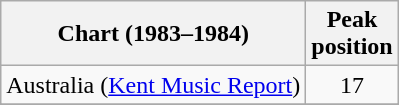<table class="wikitable sortable">
<tr>
<th>Chart (1983–1984)</th>
<th>Peak<br>position</th>
</tr>
<tr>
<td>Australia (<a href='#'>Kent Music Report</a>)</td>
<td align="center">17</td>
</tr>
<tr>
</tr>
<tr>
</tr>
<tr>
</tr>
<tr>
</tr>
<tr>
</tr>
<tr>
</tr>
<tr>
</tr>
</table>
